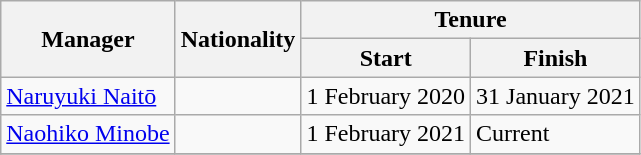<table class="wikitable">
<tr>
<th rowspan="2">Manager</th>
<th rowspan="2">Nationality</th>
<th colspan="2">Tenure</th>
</tr>
<tr>
<th>Start</th>
<th>Finish</th>
</tr>
<tr>
<td><a href='#'>Naruyuki Naitō</a></td>
<td></td>
<td>1 February 2020</td>
<td>31 January 2021</td>
</tr>
<tr>
<td><a href='#'>Naohiko Minobe</a></td>
<td></td>
<td>1 February 2021</td>
<td>Current</td>
</tr>
<tr>
</tr>
</table>
